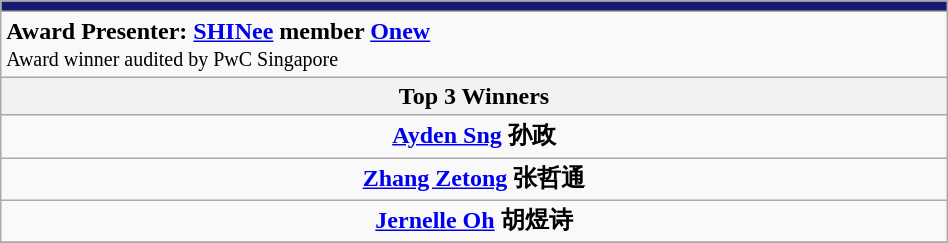<table class="wikitable" style="width:50%">
<tr bgcolor="#bebebe">
<td colspan=5 data-sort-value="ω" style="background-color:#191970; font-weight:bold; text-align:center;"></td>
</tr>
<tr>
<td align=left colspan=3><strong>Award Presenter: <a href='#'>SHINee</a> member <a href='#'>Onew</a></strong> <br><small> Award winner audited by PwC Singapore</small></td>
</tr>
<tr>
<th width="4%">Top 3 Winners</th>
</tr>
<tr>
<td align="center"><strong><a href='#'>Ayden Sng</a> 孙政</strong></td>
</tr>
<tr>
<td align="center"><strong><a href='#'>Zhang Zetong</a> 张哲通</strong></td>
</tr>
<tr>
<td align="center"><strong> <a href='#'>Jernelle Oh</a> 胡煜诗</strong></td>
</tr>
<tr>
</tr>
</table>
